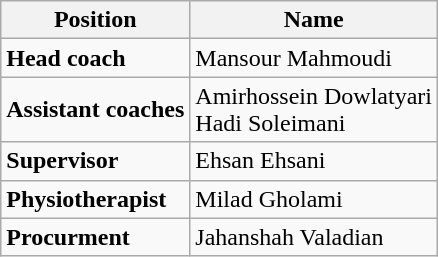<table class="wikitable">
<tr>
<th style="color:; background:;">Position</th>
<th style="color:; background:;">Name</th>
</tr>
<tr>
<td><strong>Head coach</strong></td>
<td>  Mansour Mahmoudi</td>
</tr>
<tr>
<td><strong>Assistant coaches</strong></td>
<td> Amirhossein Dowlatyari <br>  Hadi Soleimani</td>
</tr>
<tr>
<td><strong>Supervisor</strong></td>
<td> Ehsan Ehsani</td>
</tr>
<tr>
<td><strong>Physiotherapist</strong></td>
<td> Milad Gholami</td>
</tr>
<tr>
<td><strong>Procurment</strong></td>
<td> Jahanshah Valadian</td>
</tr>
</table>
